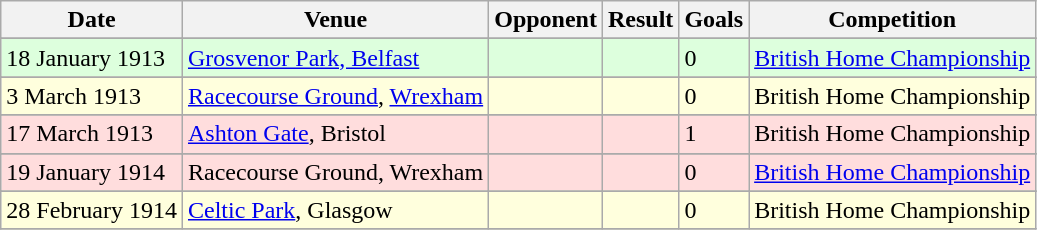<table class="wikitable">
<tr>
<th>Date</th>
<th>Venue</th>
<th>Opponent</th>
<th>Result</th>
<th>Goals</th>
<th>Competition</th>
</tr>
<tr>
</tr>
<tr bgcolor="#ddffdd">
<td>18 January 1913</td>
<td><a href='#'>Grosvenor Park, Belfast</a></td>
<td></td>
<td></td>
<td>0</td>
<td><a href='#'>British Home Championship</a></td>
</tr>
<tr>
</tr>
<tr bgcolor="#ffffdd">
<td>3 March 1913</td>
<td><a href='#'>Racecourse Ground</a>, <a href='#'>Wrexham</a></td>
<td></td>
<td></td>
<td>0</td>
<td>British Home Championship</td>
</tr>
<tr>
</tr>
<tr bgcolor="#ffdddd">
<td>17 March 1913</td>
<td><a href='#'>Ashton Gate</a>, Bristol</td>
<td></td>
<td></td>
<td>1</td>
<td>British Home Championship</td>
</tr>
<tr>
</tr>
<tr bgcolor="#ffdddd">
<td>19 January 1914</td>
<td>Racecourse Ground, Wrexham</td>
<td></td>
<td></td>
<td>0</td>
<td><a href='#'>British Home Championship</a></td>
</tr>
<tr>
</tr>
<tr bgcolor="#ffffdd">
<td>28 February 1914</td>
<td><a href='#'>Celtic Park</a>, Glasgow</td>
<td></td>
<td></td>
<td>0</td>
<td>British Home Championship</td>
</tr>
<tr>
</tr>
</table>
